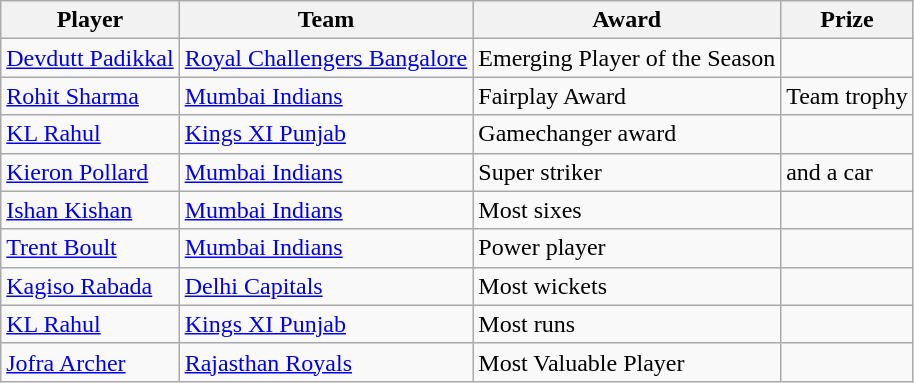<table class="wikitable">
<tr>
<th>Player</th>
<th>Team</th>
<th>Award</th>
<th>Prize</th>
</tr>
<tr>
<td><a href='#'>Devdutt Padikkal</a></td>
<td><a href='#'>Royal Challengers Bangalore</a></td>
<td>Emerging Player of the Season</td>
<td></td>
</tr>
<tr>
<td><a href='#'>Rohit Sharma</a></td>
<td><a href='#'>Mumbai Indians</a></td>
<td>Fairplay Award</td>
<td>Team trophy</td>
</tr>
<tr>
<td><a href='#'>KL Rahul</a></td>
<td><a href='#'>Kings XI Punjab</a></td>
<td>Gamechanger award</td>
<td></td>
</tr>
<tr>
<td><a href='#'>Kieron Pollard</a></td>
<td><a href='#'>Mumbai Indians</a></td>
<td>Super striker</td>
<td> and a car</td>
</tr>
<tr>
<td><a href='#'>Ishan Kishan</a></td>
<td><a href='#'>Mumbai Indians</a></td>
<td>Most sixes</td>
<td></td>
</tr>
<tr>
<td><a href='#'>Trent Boult</a></td>
<td><a href='#'>Mumbai Indians</a></td>
<td>Power player</td>
<td></td>
</tr>
<tr>
<td><a href='#'>Kagiso Rabada</a></td>
<td><a href='#'>Delhi Capitals</a></td>
<td>Most wickets</td>
<td></td>
</tr>
<tr>
<td><a href='#'>KL Rahul</a></td>
<td><a href='#'>Kings XI Punjab</a></td>
<td>Most runs</td>
<td></td>
</tr>
<tr>
<td><a href='#'>Jofra Archer</a></td>
<td><a href='#'>Rajasthan Royals</a></td>
<td>Most Valuable Player</td>
<td></td>
</tr>
</table>
